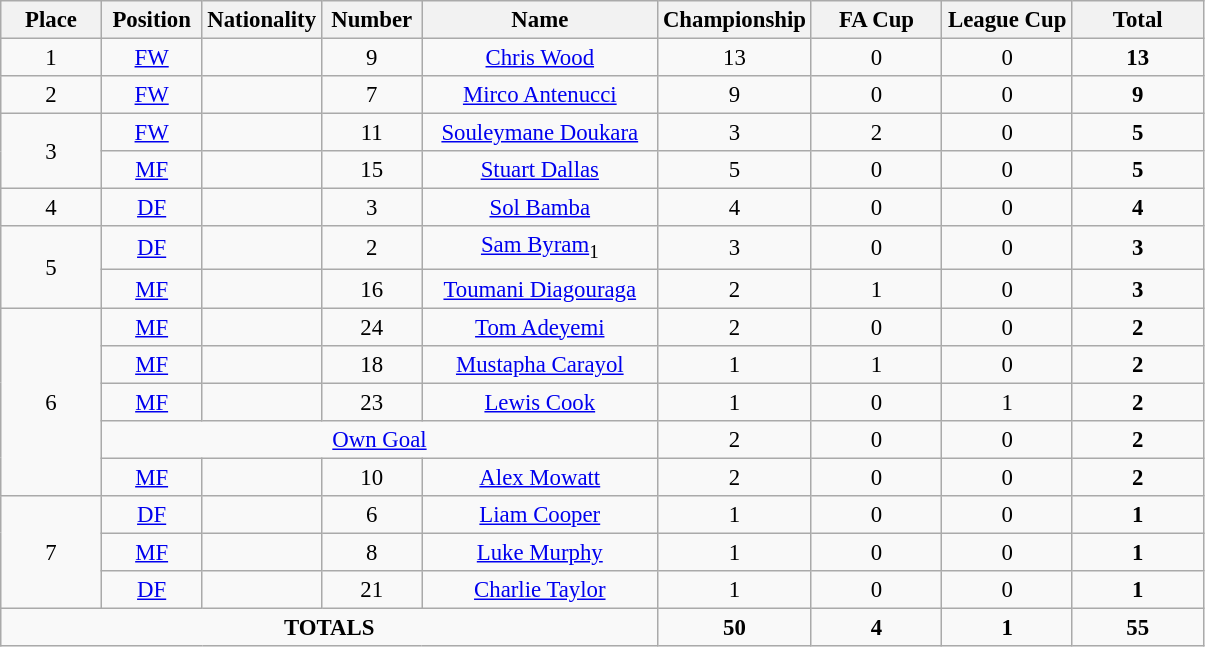<table class="wikitable" style="font-size: 95%; text-align: center;">
<tr>
<th width=60>Place</th>
<th width=60>Position</th>
<th width=60>Nationality</th>
<th width=60>Number</th>
<th width=150>Name</th>
<th width=80>Championship</th>
<th width=80>FA Cup</th>
<th width=80>League Cup</th>
<th width=80>Total</th>
</tr>
<tr>
<td>1</td>
<td><a href='#'>FW</a></td>
<td></td>
<td>9</td>
<td><a href='#'>Chris Wood</a></td>
<td>13</td>
<td>0</td>
<td>0</td>
<td><strong>13</strong></td>
</tr>
<tr>
<td>2</td>
<td><a href='#'>FW</a></td>
<td></td>
<td>7</td>
<td><a href='#'>Mirco Antenucci</a></td>
<td>9</td>
<td>0</td>
<td>0</td>
<td><strong>9</strong></td>
</tr>
<tr>
<td rowspan="2">3</td>
<td><a href='#'>FW</a></td>
<td></td>
<td>11</td>
<td><a href='#'>Souleymane Doukara</a></td>
<td>3</td>
<td>2</td>
<td>0</td>
<td><strong>5</strong></td>
</tr>
<tr>
<td><a href='#'>MF</a></td>
<td></td>
<td>15</td>
<td><a href='#'>Stuart Dallas</a></td>
<td>5</td>
<td>0</td>
<td>0</td>
<td><strong>5</strong></td>
</tr>
<tr>
<td>4</td>
<td><a href='#'>DF</a></td>
<td></td>
<td>3</td>
<td><a href='#'>Sol Bamba</a></td>
<td>4</td>
<td>0</td>
<td>0</td>
<td><strong>4</strong></td>
</tr>
<tr>
<td rowspan="2">5</td>
<td><a href='#'>DF</a></td>
<td></td>
<td>2</td>
<td><a href='#'>Sam Byram</a><sub>1</sub></td>
<td>3</td>
<td>0</td>
<td>0</td>
<td><strong>3</strong></td>
</tr>
<tr>
<td><a href='#'>MF</a></td>
<td></td>
<td>16</td>
<td><a href='#'>Toumani Diagouraga</a></td>
<td>2</td>
<td>1</td>
<td>0</td>
<td><strong>3</strong></td>
</tr>
<tr>
<td rowspan="5">6</td>
<td><a href='#'>MF</a></td>
<td></td>
<td>24</td>
<td><a href='#'>Tom Adeyemi</a></td>
<td>2</td>
<td>0</td>
<td>0</td>
<td><strong>2</strong></td>
</tr>
<tr>
<td><a href='#'>MF</a></td>
<td></td>
<td>18</td>
<td><a href='#'>Mustapha Carayol</a></td>
<td>1</td>
<td>1</td>
<td>0</td>
<td><strong>2</strong></td>
</tr>
<tr>
<td><a href='#'>MF</a></td>
<td></td>
<td>23</td>
<td><a href='#'>Lewis Cook</a></td>
<td>1</td>
<td>0</td>
<td>1</td>
<td><strong>2</strong></td>
</tr>
<tr>
<td colspan="4"><a href='#'>Own Goal</a></td>
<td>2</td>
<td>0</td>
<td>0</td>
<td><strong>2</strong></td>
</tr>
<tr>
<td><a href='#'>MF</a></td>
<td></td>
<td>10</td>
<td><a href='#'>Alex Mowatt</a></td>
<td>2</td>
<td>0</td>
<td>0</td>
<td><strong>2</strong></td>
</tr>
<tr>
<td rowspan="3">7</td>
<td><a href='#'>DF</a></td>
<td></td>
<td>6</td>
<td><a href='#'>Liam Cooper</a></td>
<td>1</td>
<td>0</td>
<td>0</td>
<td><strong>1</strong></td>
</tr>
<tr>
<td><a href='#'>MF</a></td>
<td></td>
<td>8</td>
<td><a href='#'>Luke Murphy</a></td>
<td>1</td>
<td>0</td>
<td>0</td>
<td><strong>1</strong></td>
</tr>
<tr>
<td><a href='#'>DF</a></td>
<td></td>
<td>21</td>
<td><a href='#'>Charlie Taylor</a></td>
<td>1</td>
<td>0</td>
<td>0</td>
<td><strong>1</strong></td>
</tr>
<tr>
<td colspan="5"><strong>TOTALS</strong></td>
<td><strong>50</strong></td>
<td><strong>4</strong></td>
<td><strong>1</strong></td>
<td><strong>55</strong></td>
</tr>
</table>
